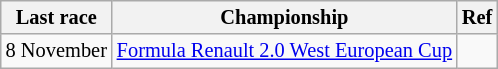<table class="wikitable" style="font-size: 85%">
<tr>
<th>Last race</th>
<th>Championship</th>
<th>Ref</th>
</tr>
<tr>
<td>8 November</td>
<td><a href='#'>Formula Renault 2.0 West European Cup</a></td>
<td></td>
</tr>
</table>
